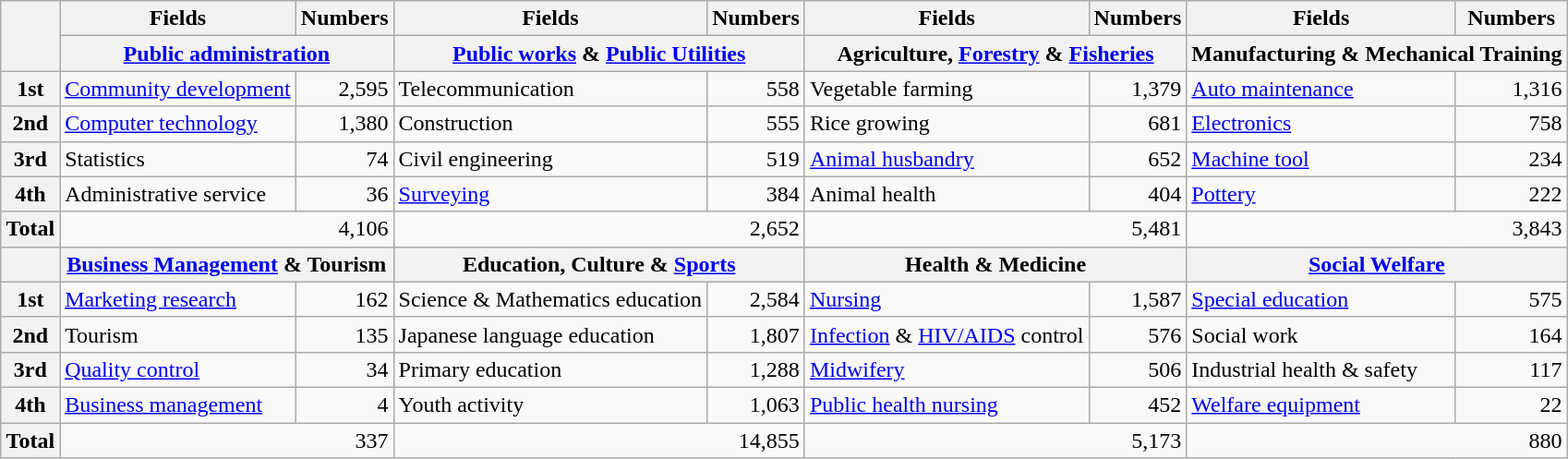<table class="wikitable" style="margin:0 auto">
<tr>
<th rowspan="2"></th>
<th>Fields</th>
<th>Numbers</th>
<th>Fields</th>
<th>Numbers</th>
<th>Fields</th>
<th>Numbers</th>
<th>Fields</th>
<th>Numbers</th>
</tr>
<tr>
<th colspan="2"><a href='#'>Public administration</a></th>
<th colspan="2"><a href='#'>Public works</a> & <a href='#'>Public Utilities</a></th>
<th colspan="2">Agriculture, <a href='#'>Forestry</a> & <a href='#'>Fisheries</a></th>
<th colspan="2">Manufacturing & Mechanical Training</th>
</tr>
<tr>
<th>1st</th>
<td><a href='#'>Community development</a></td>
<td style="text-align:right">2,595</td>
<td>Telecommunication</td>
<td style="text-align:right">558</td>
<td>Vegetable farming</td>
<td style="text-align:right">1,379</td>
<td><a href='#'>Auto maintenance</a></td>
<td style="text-align:right">1,316</td>
</tr>
<tr>
<th>2nd</th>
<td><a href='#'>Computer technology</a></td>
<td style="text-align:right">1,380</td>
<td>Construction</td>
<td style="text-align:right">555</td>
<td>Rice growing</td>
<td style="text-align:right">681</td>
<td><a href='#'>Electronics</a></td>
<td style="text-align:right">758</td>
</tr>
<tr>
<th>3rd</th>
<td>Statistics</td>
<td style="text-align:right">74</td>
<td>Civil engineering</td>
<td style="text-align:right">519</td>
<td><a href='#'>Animal husbandry</a></td>
<td style="text-align:right">652</td>
<td><a href='#'>Machine tool</a></td>
<td style="text-align:right">234</td>
</tr>
<tr>
<th>4th</th>
<td>Administrative service</td>
<td style="text-align:right">36</td>
<td><a href='#'>Surveying</a></td>
<td style="text-align:right">384</td>
<td>Animal health</td>
<td style="text-align:right">404</td>
<td><a href='#'>Pottery</a></td>
<td style="text-align:right">222</td>
</tr>
<tr style="text-align:right">
<th>Total</th>
<td colspan="2">4,106</td>
<td colspan="2">2,652</td>
<td colspan="2">5,481</td>
<td colspan="2">3,843</td>
</tr>
<tr>
<th></th>
<th colspan="2"><a href='#'>Business Management</a> & Tourism</th>
<th colspan="2">Education, Culture & <a href='#'>Sports</a></th>
<th colspan="2">Health & Medicine</th>
<th colspan="2"><a href='#'>Social Welfare</a></th>
</tr>
<tr>
<th>1st</th>
<td><a href='#'>Marketing research</a></td>
<td style="text-align:right">162</td>
<td>Science & Mathematics education</td>
<td style="text-align:right">2,584</td>
<td><a href='#'>Nursing</a></td>
<td style="text-align:right">1,587</td>
<td><a href='#'>Special education</a></td>
<td style="text-align:right">575</td>
</tr>
<tr>
<th>2nd</th>
<td>Tourism</td>
<td style="text-align:right">135</td>
<td>Japanese language education</td>
<td style="text-align:right">1,807</td>
<td><a href='#'>Infection</a> & <a href='#'>HIV/AIDS</a> control</td>
<td style="text-align:right">576</td>
<td>Social work</td>
<td style="text-align:right">164</td>
</tr>
<tr>
<th>3rd</th>
<td><a href='#'>Quality control</a></td>
<td style="text-align:right">34</td>
<td>Primary education</td>
<td style="text-align:right">1,288</td>
<td><a href='#'>Midwifery</a></td>
<td style="text-align:right">506</td>
<td>Industrial health & safety</td>
<td style="text-align:right">117</td>
</tr>
<tr>
<th>4th</th>
<td><a href='#'>Business management</a></td>
<td style="text-align:right">4</td>
<td>Youth activity</td>
<td style="text-align:right">1,063</td>
<td><a href='#'>Public health nursing</a></td>
<td style="text-align:right">452</td>
<td><a href='#'>Welfare equipment</a></td>
<td style="text-align:right">22</td>
</tr>
<tr style="text-align:right">
<th>Total</th>
<td colspan="2">337</td>
<td colspan="2">14,855</td>
<td colspan="2">5,173</td>
<td colspan="2">880</td>
</tr>
</table>
